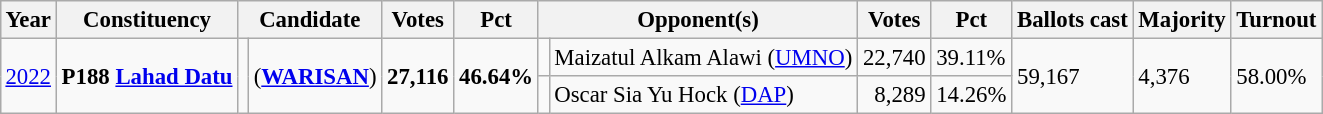<table class="wikitable" style="margin:0.5em ; font-size:95%">
<tr>
<th>Year</th>
<th>Constituency</th>
<th colspan=2>Candidate</th>
<th>Votes</th>
<th>Pct</th>
<th colspan=2>Opponent(s)</th>
<th>Votes</th>
<th>Pct</th>
<th>Ballots cast</th>
<th>Majority</th>
<th>Turnout</th>
</tr>
<tr>
<td rowspan=2><a href='#'>2022</a></td>
<td rowspan=2><strong>P188 <a href='#'>Lahad Datu</a></strong></td>
<td rowspan=2 ></td>
<td rowspan=2> (<strong><a href='#'>WARISAN</a></strong>)</td>
<td rowspan=2 align="right"><strong>27,116</strong></td>
<td rowspan=2><strong>46.64%</strong></td>
<td></td>
<td>Maizatul Alkam Alawi (<a href='#'>UMNO</a>)</td>
<td align="right">22,740</td>
<td>39.11%</td>
<td rowspan=2>59,167</td>
<td rowspan=2>4,376</td>
<td rowspan=2>58.00%</td>
</tr>
<tr>
<td></td>
<td>Oscar Sia Yu Hock (<a href='#'>DAP</a>)</td>
<td align="right">8,289</td>
<td>14.26%</td>
</tr>
</table>
